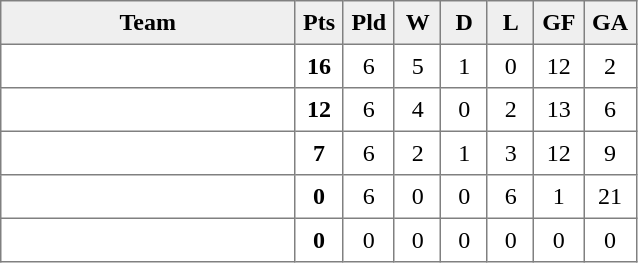<table style=border-collapse:collapse border=1 cellspacing=0 cellpadding=5>
<tr align=center bgcolor=#efefef>
<th width=185>Team</th>
<th width=20>Pts</th>
<th width=20>Pld</th>
<th width=20>W</th>
<th width=20>D</th>
<th width=20>L</th>
<th width=20>GF</th>
<th width=20>GA</th>
</tr>
<tr align=center>
<td align=left><strong></strong></td>
<td><strong>16</strong></td>
<td>6</td>
<td>5</td>
<td>1</td>
<td>0</td>
<td>12</td>
<td>2</td>
</tr>
<tr align=center>
<td align=left></td>
<td><strong>12</strong></td>
<td>6</td>
<td>4</td>
<td>0</td>
<td>2</td>
<td>13</td>
<td>6</td>
</tr>
<tr align=center>
<td align=left></td>
<td><strong>7</strong></td>
<td>6</td>
<td>2</td>
<td>1</td>
<td>3</td>
<td>12</td>
<td>9</td>
</tr>
<tr align=center>
<td align=left></td>
<td><strong>0</strong></td>
<td>6</td>
<td>0</td>
<td>0</td>
<td>6</td>
<td>1</td>
<td>21</td>
</tr>
<tr align=center>
<td align=left></td>
<td><strong>0</strong></td>
<td>0</td>
<td>0</td>
<td>0</td>
<td>0</td>
<td>0</td>
<td>0</td>
</tr>
</table>
